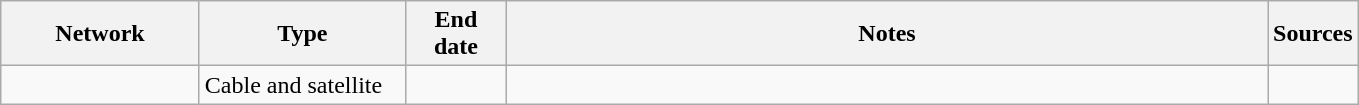<table class="wikitable">
<tr>
<th style="text-align:center; width:125px">Network</th>
<th style="text-align:center; width:130px">Type</th>
<th style="text-align:center; width:60px">End date</th>
<th style="text-align:center; width:500px">Notes</th>
<th style="text-align:center; width:30px">Sources</th>
</tr>
<tr>
<td></td>
<td>Cable and satellite</td>
<td></td>
<td></td>
<td></td>
</tr>
</table>
